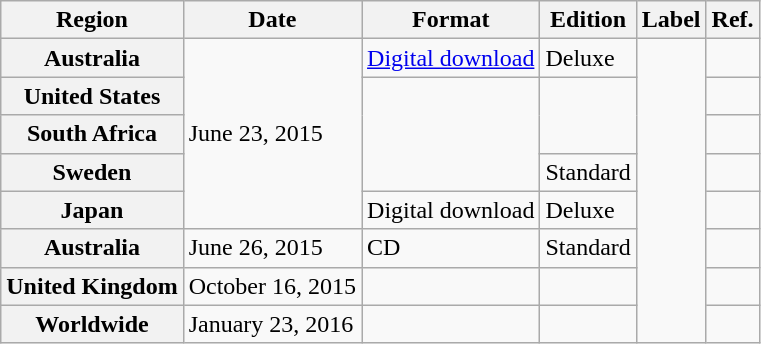<table class="wikitable sortable plainrowheaders">
<tr>
<th scope="col">Region</th>
<th scope="col">Date</th>
<th scope="col">Format</th>
<th scope="col">Edition</th>
<th scope="col">Label</th>
<th scope="col">Ref.</th>
</tr>
<tr>
<th>Australia</th>
<td rowspan="5">June 23, 2015</td>
<td><a href='#'>Digital download</a></td>
<td>Deluxe</td>
<td rowspan="8"></td>
<td></td>
</tr>
<tr>
<th>United States</th>
<td rowspan="3"></td>
<td rowspan="2"></td>
<td></td>
</tr>
<tr>
<th>South Africa</th>
<td></td>
</tr>
<tr>
<th>Sweden</th>
<td>Standard</td>
<td></td>
</tr>
<tr>
<th>Japan</th>
<td>Digital download</td>
<td>Deluxe</td>
<td></td>
</tr>
<tr>
<th>Australia</th>
<td>June 26, 2015</td>
<td>CD</td>
<td>Standard</td>
<td></td>
</tr>
<tr>
<th>United Kingdom</th>
<td>October 16, 2015</td>
<td></td>
<td></td>
<td></td>
</tr>
<tr>
<th>Worldwide</th>
<td>January 23, 2016</td>
<td></td>
<td></td>
<td></td>
</tr>
</table>
